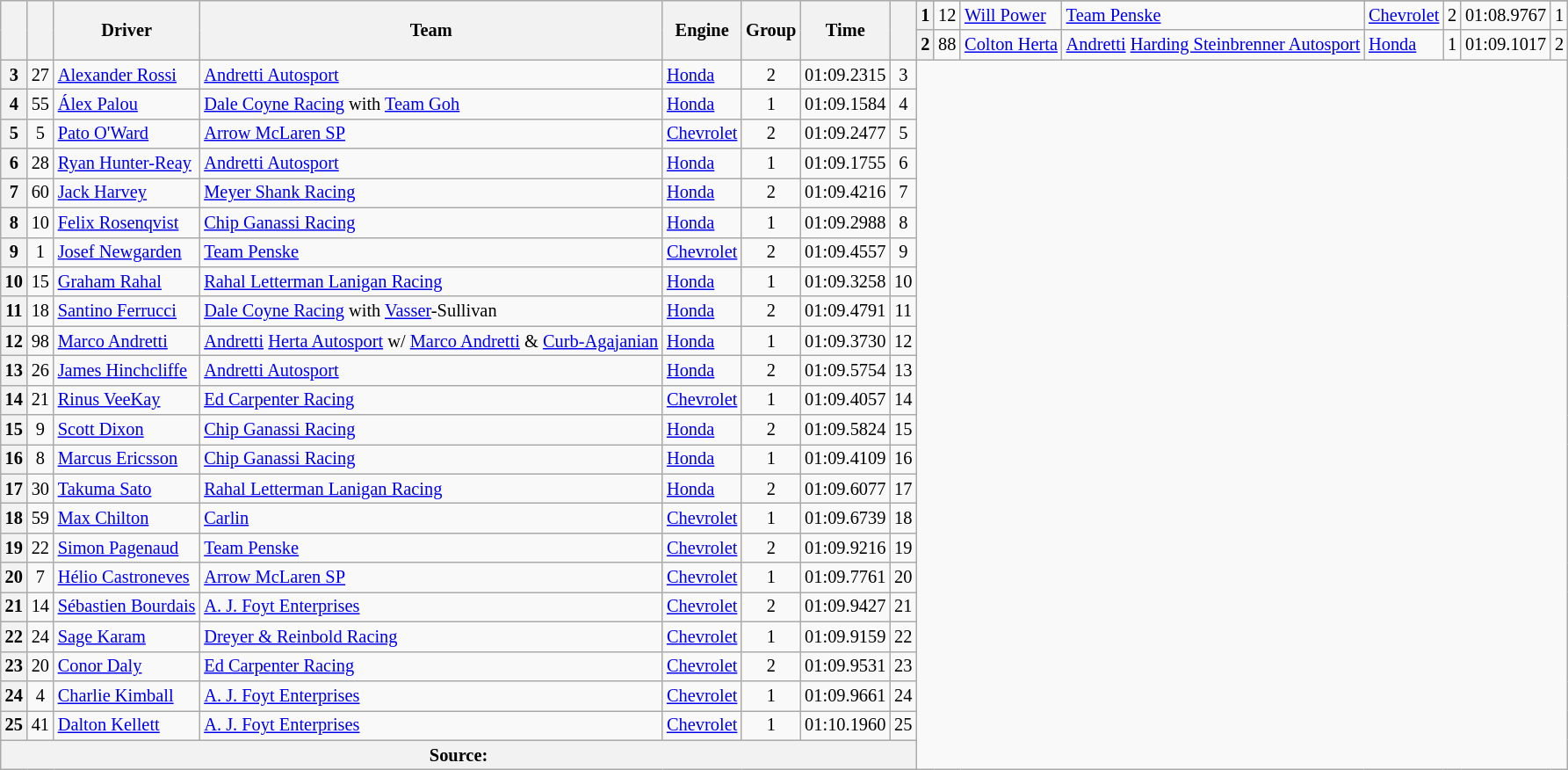<table class="wikitable sortable" style="text-align:center; font-size:85%;">
<tr>
<th rowspan="3"></th>
<th rowspan="3"></th>
<th rowspan="3">Driver</th>
<th rowspan="3">Team</th>
<th rowspan="3">Engine</th>
<th rowspan="3">Group</th>
<th rowspan="3">Time</th>
<th rowspan="3"></th>
</tr>
<tr>
<th scope="row">1</th>
<td align="center">12</td>
<td align="left"> <a href='#'>Will Power</a> <strong></strong></td>
<td align="left"><a href='#'>Team Penske</a></td>
<td align="left"><a href='#'>Chevrolet</a></td>
<td>2</td>
<td>01:08.9767</td>
<td align="center">1</td>
</tr>
<tr>
<th scope="row">2</th>
<td align="center">88</td>
<td align="left"> <a href='#'>Colton Herta</a></td>
<td align="left"><a href='#'>Andretti</a> <a href='#'>Harding Steinbrenner Autosport</a></td>
<td align="left"><a href='#'>Honda</a></td>
<td>1</td>
<td>01:09.1017</td>
<td align="center">2</td>
</tr>
<tr>
<th scope="row">3</th>
<td align="center">27</td>
<td align="left"> <a href='#'>Alexander Rossi</a></td>
<td align="left"><a href='#'>Andretti Autosport</a></td>
<td align="left"><a href='#'>Honda</a></td>
<td>2</td>
<td>01:09.2315</td>
<td align="center">3</td>
</tr>
<tr>
<th scope="row">4</th>
<td align="center">55</td>
<td align="left"> <a href='#'>Álex Palou</a> <strong></strong></td>
<td align="left"><a href='#'>Dale Coyne Racing</a> with <a href='#'>Team Goh</a></td>
<td align="left"><a href='#'>Honda</a></td>
<td>1</td>
<td>01:09.1584</td>
<td align="center">4</td>
</tr>
<tr>
<th scope="row">5</th>
<td align="center">5</td>
<td align="left"> <a href='#'>Pato O'Ward</a></td>
<td align="left"><a href='#'>Arrow McLaren SP</a></td>
<td align="left"><a href='#'>Chevrolet</a></td>
<td>2</td>
<td>01:09.2477</td>
<td align="center">5</td>
</tr>
<tr>
<th scope="row">6</th>
<td align="center">28</td>
<td align="left"> <a href='#'>Ryan Hunter-Reay</a></td>
<td align="left"><a href='#'>Andretti Autosport</a></td>
<td align="left"><a href='#'>Honda</a></td>
<td>1</td>
<td>01:09.1755</td>
<td align="center">6</td>
</tr>
<tr>
<th scope="row">7</th>
<td align="center">60</td>
<td align="left"> <a href='#'>Jack Harvey</a></td>
<td align="left"><a href='#'>Meyer Shank Racing</a></td>
<td align="left"><a href='#'>Honda</a></td>
<td>2</td>
<td>01:09.4216</td>
<td align="center">7</td>
</tr>
<tr>
<th scope="row">8</th>
<td align="center">10</td>
<td align="left"> <a href='#'>Felix Rosenqvist</a></td>
<td align="left"><a href='#'>Chip Ganassi Racing</a></td>
<td align="left"><a href='#'>Honda</a></td>
<td>1</td>
<td>01:09.2988</td>
<td align="center">8</td>
</tr>
<tr>
<th scope="row">9</th>
<td align="center">1</td>
<td align="left"> <a href='#'>Josef Newgarden</a></td>
<td align="left"><a href='#'>Team Penske</a></td>
<td align="left"><a href='#'>Chevrolet</a></td>
<td>2</td>
<td>01:09.4557</td>
<td align="center">9</td>
</tr>
<tr>
<th scope="row">10</th>
<td align="center">15</td>
<td align="left"> <a href='#'>Graham Rahal</a></td>
<td align="left"><a href='#'>Rahal Letterman Lanigan Racing</a></td>
<td align="left"><a href='#'>Honda</a></td>
<td>1</td>
<td>01:09.3258</td>
<td align="center">10</td>
</tr>
<tr>
<th scope="row">11</th>
<td align="center">18</td>
<td align="left"> <a href='#'>Santino Ferrucci</a></td>
<td align="left"><a href='#'>Dale Coyne Racing</a> with <a href='#'>Vasser</a>-Sullivan</td>
<td align="left"><a href='#'>Honda</a></td>
<td>2</td>
<td>01:09.4791</td>
<td align="center">11</td>
</tr>
<tr>
<th scope="row">12</th>
<td align="center">98</td>
<td align="left"> <a href='#'>Marco Andretti</a></td>
<td align="left"><a href='#'>Andretti</a> <a href='#'>Herta Autosport</a> w/ <a href='#'>Marco Andretti</a> & <a href='#'>Curb-Agajanian</a></td>
<td align="left"><a href='#'>Honda</a></td>
<td>1</td>
<td>01:09.3730</td>
<td align="center">12</td>
</tr>
<tr>
<th scope="row">13</th>
<td align="center">26</td>
<td align="left"> <a href='#'>James Hinchcliffe</a></td>
<td align="left"><a href='#'>Andretti Autosport</a></td>
<td align="left"><a href='#'>Honda</a></td>
<td>2</td>
<td>01:09.5754</td>
<td align="center">13</td>
</tr>
<tr>
<th scope="row">14</th>
<td align="center">21</td>
<td align="left"> <a href='#'>Rinus VeeKay</a> <strong></strong></td>
<td align="left"><a href='#'>Ed Carpenter Racing</a></td>
<td align="left"><a href='#'>Chevrolet</a></td>
<td>1</td>
<td>01:09.4057</td>
<td align="center">14</td>
</tr>
<tr>
<th scope="row">15</th>
<td align="center">9</td>
<td align="left"> <a href='#'>Scott Dixon</a> <strong></strong></td>
<td align="left"><a href='#'>Chip Ganassi Racing</a></td>
<td align="left"><a href='#'>Honda</a></td>
<td>2</td>
<td>01:09.5824</td>
<td align="center">15</td>
</tr>
<tr>
<th scope="row">16</th>
<td align="center">8</td>
<td align="left"> <a href='#'>Marcus Ericsson</a></td>
<td align="left"><a href='#'>Chip Ganassi Racing</a></td>
<td align="left"><a href='#'>Honda</a></td>
<td>1</td>
<td>01:09.4109</td>
<td align="center">16</td>
</tr>
<tr>
<th scope="row">17</th>
<td align="center">30</td>
<td align="left"> <a href='#'>Takuma Sato</a></td>
<td align="left"><a href='#'>Rahal Letterman Lanigan Racing</a></td>
<td align="left"><a href='#'>Honda</a></td>
<td>2</td>
<td>01:09.6077</td>
<td align="center">17</td>
</tr>
<tr>
<th scope="row">18</th>
<td align="center">59</td>
<td align="left"> <a href='#'>Max Chilton</a></td>
<td align="left"><a href='#'>Carlin</a></td>
<td align="left"><a href='#'>Chevrolet</a></td>
<td>1</td>
<td>01:09.6739</td>
<td align="center">18</td>
</tr>
<tr>
<th scope="row">19</th>
<td align="center">22</td>
<td align="left"> <a href='#'>Simon Pagenaud</a> <strong></strong></td>
<td align="left"><a href='#'>Team Penske</a></td>
<td align="left"><a href='#'>Chevrolet</a></td>
<td>2</td>
<td>01:09.9216</td>
<td align="center">19</td>
</tr>
<tr>
<th scope="row">20</th>
<td align="center">7</td>
<td align="left"> <a href='#'>Hélio Castroneves</a></td>
<td align="left"><a href='#'>Arrow McLaren SP</a></td>
<td align="left"><a href='#'>Chevrolet</a></td>
<td>1</td>
<td>01:09.7761</td>
<td align="center">20</td>
</tr>
<tr>
<th scope="row">21</th>
<td align="center">14</td>
<td align="left"> <a href='#'>Sébastien Bourdais</a></td>
<td align="left"><a href='#'>A. J. Foyt Enterprises</a></td>
<td align="left"><a href='#'>Chevrolet</a></td>
<td>2</td>
<td>01:09.9427</td>
<td align="center">21</td>
</tr>
<tr>
<th scope="row">22</th>
<td align="center">24</td>
<td align="left"> <a href='#'>Sage Karam</a></td>
<td align="left"><a href='#'>Dreyer & Reinbold Racing</a></td>
<td align="left"><a href='#'>Chevrolet</a></td>
<td>1</td>
<td>01:09.9159</td>
<td align="center">22</td>
</tr>
<tr>
<th scope="row">23</th>
<td align="center">20</td>
<td align="left"> <a href='#'>Conor Daly</a></td>
<td align="left"><a href='#'>Ed Carpenter Racing</a></td>
<td align="left"><a href='#'>Chevrolet</a></td>
<td>2</td>
<td>01:09.9531</td>
<td align="center">23</td>
</tr>
<tr>
<th scope="row">24</th>
<td align="center">4</td>
<td align="left"> <a href='#'>Charlie Kimball</a></td>
<td align="left"><a href='#'>A. J. Foyt Enterprises</a></td>
<td align="left"><a href='#'>Chevrolet</a></td>
<td>1</td>
<td>01:09.9661</td>
<td align="center">24</td>
</tr>
<tr>
<th scope="row">25</th>
<td align="center">41</td>
<td align="left"> <a href='#'>Dalton Kellett</a> <strong></strong></td>
<td align="left"><a href='#'>A. J. Foyt Enterprises</a></td>
<td align="left"><a href='#'>Chevrolet</a></td>
<td>1</td>
<td>01:10.1960</td>
<td align="center">25</td>
</tr>
<tr>
<th colspan="8">Source:</th>
</tr>
</table>
